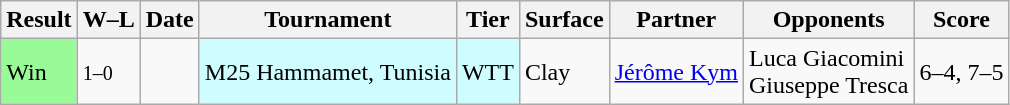<table class="wikitable">
<tr>
<th>Result</th>
<th class="unsortable">W–L</th>
<th>Date</th>
<th>Tournament</th>
<th>Tier</th>
<th>Surface</th>
<th>Partner</th>
<th>Opponents</th>
<th class="unsortable">Score</th>
</tr>
<tr>
<td bgcolor=98fb98>Win</td>
<td><small>1–0</small></td>
<td></td>
<td style="background:#cffcff;">M25 Hammamet, Tunisia</td>
<td style="background:#cffcff;">WTT</td>
<td>Clay</td>
<td> <a href='#'>Jérôme Kym</a></td>
<td> Luca Giacomini<br> Giuseppe Tresca</td>
<td>6–4, 7–5</td>
</tr>
</table>
